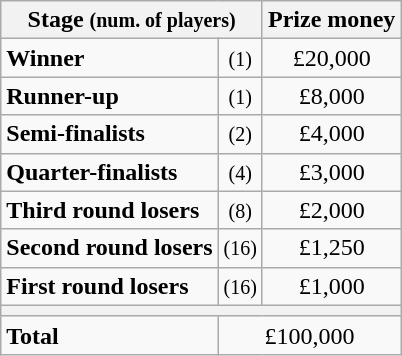<table class="wikitable">
<tr>
<th colspan=2>Stage <small>(num. of players)</small></th>
<th>Prize money</th>
</tr>
<tr>
<td><strong>Winner</strong></td>
<td align=center><small>(1)</small></td>
<td align=center>£20,000</td>
</tr>
<tr>
<td><strong>Runner-up</strong></td>
<td align=center><small>(1)</small></td>
<td align=center>£8,000</td>
</tr>
<tr>
<td><strong>Semi-finalists</strong></td>
<td align=center><small>(2)</small></td>
<td align=center>£4,000</td>
</tr>
<tr>
<td><strong>Quarter-finalists</strong></td>
<td align=center><small>(4)</small></td>
<td align=center>£3,000</td>
</tr>
<tr>
<td><strong>Third round losers</strong></td>
<td align=center><small>(8)</small></td>
<td align=center>£2,000</td>
</tr>
<tr>
<td><strong>Second round losers</strong></td>
<td align=center><small>(16)</small></td>
<td align=center>£1,250</td>
</tr>
<tr>
<td><strong>First round losers</strong></td>
<td align=center><small>(16)</small></td>
<td align=center>£1,000</td>
</tr>
<tr>
<th colspan=3></th>
</tr>
<tr>
<td><strong>Total</strong></td>
<td align=center colspan=2>£100,000</td>
</tr>
</table>
